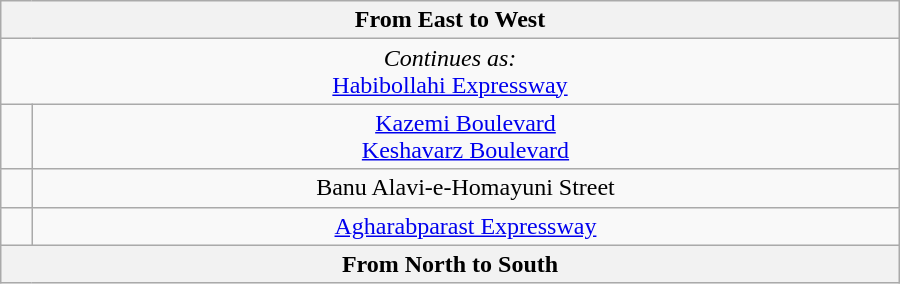<table class="wikitable" style="text-align:center" width="600px">
<tr>
<th text-align="center" colspan="3"> From East to West </th>
</tr>
<tr>
<td colspan="7" align="center"><em>Continues as:</em><br> <a href='#'>Habibollahi Expressway</a></td>
</tr>
<tr>
<td><br></td>
<td> <a href='#'>Kazemi Boulevard</a><br> <a href='#'>Keshavarz Boulevard</a></td>
</tr>
<tr>
<td></td>
<td> Banu Alavi-e-Homayuni Street</td>
</tr>
<tr>
<td><br></td>
<td> <a href='#'>Agharabparast Expressway</a></td>
</tr>
<tr>
<th text-align="center" colspan="3"> From North to South </th>
</tr>
</table>
